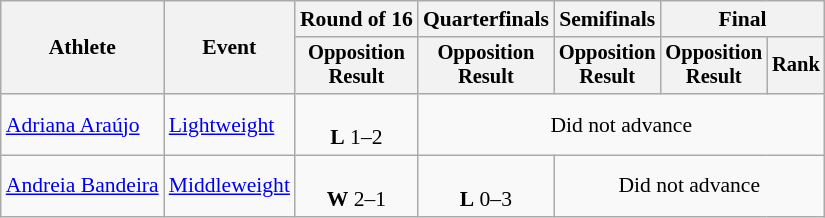<table class="wikitable" style="font-size:90%">
<tr>
<th rowspan="2">Athlete</th>
<th rowspan="2">Event</th>
<th>Round of 16</th>
<th>Quarterfinals</th>
<th>Semifinals</th>
<th colspan=2>Final</th>
</tr>
<tr style="font-size:95%">
<th>Opposition<br>Result</th>
<th>Opposition<br>Result</th>
<th>Opposition<br>Result</th>
<th>Opposition<br>Result</th>
<th>Rank</th>
</tr>
<tr align=center>
<td align=left><a href='#'>Adriana Araújo</a></td>
<td align=left><a href='#'>Lightweight</a></td>
<td><br><strong>L</strong> 1–2</td>
<td colspan=4>Did not advance</td>
</tr>
<tr align=center>
<td align=left><a href='#'>Andreia Bandeira</a></td>
<td align=left><a href='#'>Middleweight</a></td>
<td><br><strong>W</strong> 2–1</td>
<td><br><strong>L</strong> 0–3</td>
<td colspan=3>Did not advance</td>
</tr>
</table>
